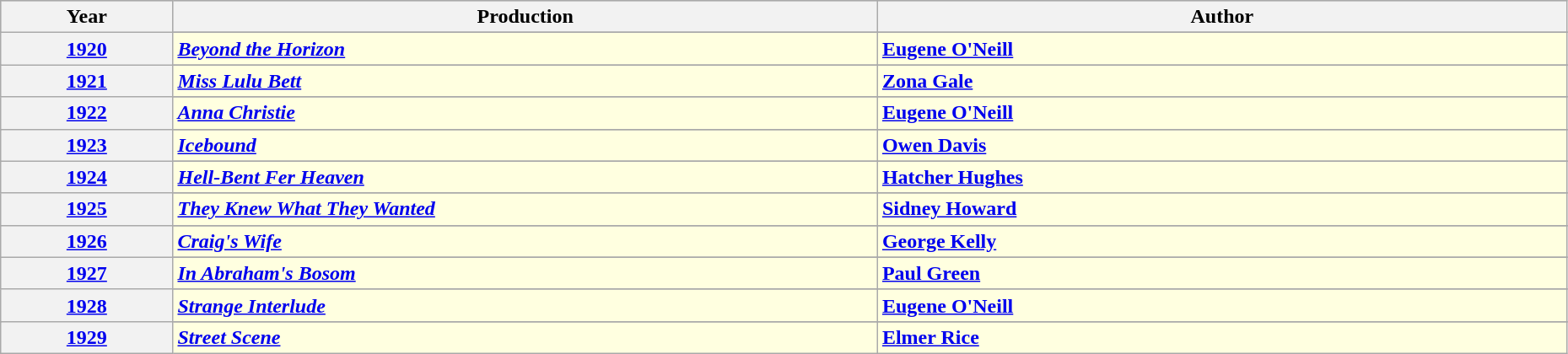<table class="wikitable" style="width:98%">
<tr style="background:#bebebe;">
<th style="width:11%;">Year</th>
<th style="width:45%;">Production</th>
<th style="width:44%;">Author</th>
</tr>
<tr>
<th rowspan="2" style="text-align:center"><strong><a href='#'>1920</a></strong></th>
</tr>
<tr style="background-color:lightyellow;">
<td><strong><em><a href='#'>Beyond the Horizon</a></em></strong></td>
<td><strong><a href='#'>Eugene O'Neill</a></strong></td>
</tr>
<tr>
<th rowspan="2" style="text-align:center"><strong><a href='#'>1921</a></strong></th>
</tr>
<tr style="background-color:lightyellow;">
<td><strong><em><a href='#'>Miss Lulu Bett</a></em></strong></td>
<td><strong><a href='#'>Zona Gale</a></strong></td>
</tr>
<tr>
<th rowspan="2" style="text-align:center"><strong><a href='#'>1922</a></strong></th>
</tr>
<tr style="background-color:lightyellow;">
<td><strong><em><a href='#'>Anna Christie</a></em></strong></td>
<td><strong><a href='#'>Eugene O'Neill</a></strong></td>
</tr>
<tr>
<th rowspan="2" style="text-align:center"><strong><a href='#'>1923</a></strong></th>
</tr>
<tr style="background-color:lightyellow;">
<td><strong><em><a href='#'>Icebound</a></em></strong></td>
<td><strong><a href='#'>Owen Davis</a></strong></td>
</tr>
<tr>
<th rowspan="2" style="text-align:center"><strong><a href='#'>1924</a></strong></th>
</tr>
<tr style="background-color:lightyellow;">
<td><strong><em><a href='#'>Hell-Bent Fer Heaven</a></em></strong></td>
<td><strong><a href='#'>Hatcher Hughes</a></strong></td>
</tr>
<tr>
<th rowspan="2" style="text-align:center"><strong><a href='#'>1925</a></strong></th>
</tr>
<tr style="background-color:lightyellow;">
<td><strong><em><a href='#'>They Knew What They Wanted</a></em></strong></td>
<td><strong><a href='#'>Sidney Howard</a></strong></td>
</tr>
<tr>
<th rowspan="2" style="text-align:center"><strong><a href='#'>1926</a></strong></th>
</tr>
<tr style="background-color:lightyellow;">
<td><strong><em><a href='#'>Craig's Wife</a></em></strong></td>
<td><strong><a href='#'>George Kelly</a></strong></td>
</tr>
<tr>
<th rowspan="2" style="text-align:center"><strong><a href='#'>1927</a></strong></th>
</tr>
<tr style="background-color:lightyellow;">
<td><strong><em><a href='#'>In Abraham's Bosom</a></em></strong></td>
<td><strong><a href='#'>Paul Green</a></strong></td>
</tr>
<tr>
<th rowspan="2" style="text-align:center"><strong><a href='#'>1928</a></strong></th>
</tr>
<tr style="background-color:lightyellow;">
<td><strong><em><a href='#'>Strange Interlude</a></em></strong></td>
<td><strong><a href='#'>Eugene O'Neill</a></strong></td>
</tr>
<tr>
<th rowspan="2" style="text-align:center"><strong><a href='#'>1929</a></strong></th>
</tr>
<tr style="background-color:lightyellow;">
<td><strong><em><a href='#'>Street Scene</a></em></strong></td>
<td><strong><a href='#'>Elmer Rice</a></strong></td>
</tr>
</table>
